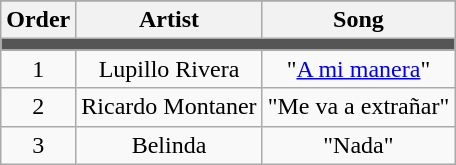<table class="wikitable" style="text-align:center;">
<tr>
</tr>
<tr>
<th>Order</th>
<th>Artist</th>
<th>Song</th>
</tr>
<tr>
<td colspan="3" style="background:#555;"></td>
</tr>
<tr>
<td>1</td>
<td>Lupillo Rivera</td>
<td>"<a href='#'>A mi manera</a>"</td>
</tr>
<tr>
<td>2</td>
<td>Ricardo Montaner</td>
<td>"Me va a extrañar"</td>
</tr>
<tr>
<td>3</td>
<td>Belinda</td>
<td>"Nada"</td>
</tr>
</table>
